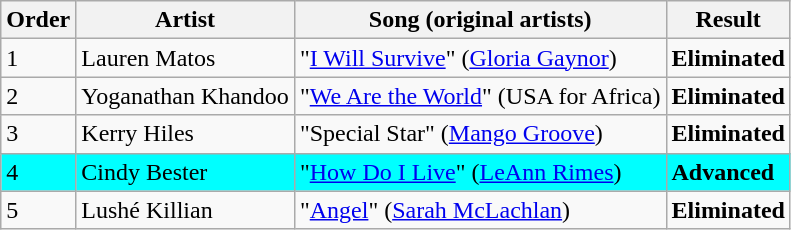<table class=wikitable>
<tr>
<th>Order</th>
<th>Artist</th>
<th>Song (original artists)</th>
<th>Result</th>
</tr>
<tr>
<td>1</td>
<td>Lauren Matos</td>
<td>"<a href='#'>I Will Survive</a>" (<a href='#'>Gloria Gaynor</a>)</td>
<td><strong>Eliminated</strong></td>
</tr>
<tr>
<td>2</td>
<td>Yoganathan Khandoo</td>
<td>"<a href='#'>We Are the World</a>" (USA for Africa)</td>
<td><strong>Eliminated</strong></td>
</tr>
<tr>
<td>3</td>
<td>Kerry Hiles</td>
<td>"Special Star" (<a href='#'>Mango Groove</a>)</td>
<td><strong>Eliminated</strong></td>
</tr>
<tr style="background:cyan;">
<td>4</td>
<td>Cindy Bester</td>
<td>"<a href='#'>How Do I Live</a>" (<a href='#'>LeAnn Rimes</a>)</td>
<td><strong>Advanced</strong></td>
</tr>
<tr>
<td>5</td>
<td>Lushé Killian</td>
<td>"<a href='#'>Angel</a>" (<a href='#'>Sarah McLachlan</a>)</td>
<td><strong>Eliminated</strong></td>
</tr>
</table>
